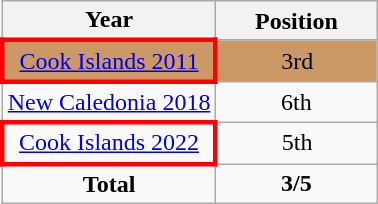<table class="wikitable" style="text-align: center;">
<tr>
<th>Year</th>
<th width="100">Position</th>
</tr>
<tr bgcolor=#cc9966>
<td style="border: 3px solid red"><a href='#'>Cook Islands 2011</a></td>
<td>3rd</td>
</tr>
<tr bgcolor=>
<td><a href='#'>New Caledonia 2018</a></td>
<td>6th</td>
</tr>
<tr>
<td style="border: 3px solid red"><a href='#'>Cook Islands 2022</a></td>
<td>5th</td>
</tr>
<tr>
<td><strong>Total</strong></td>
<td><strong>3/5</strong></td>
</tr>
</table>
